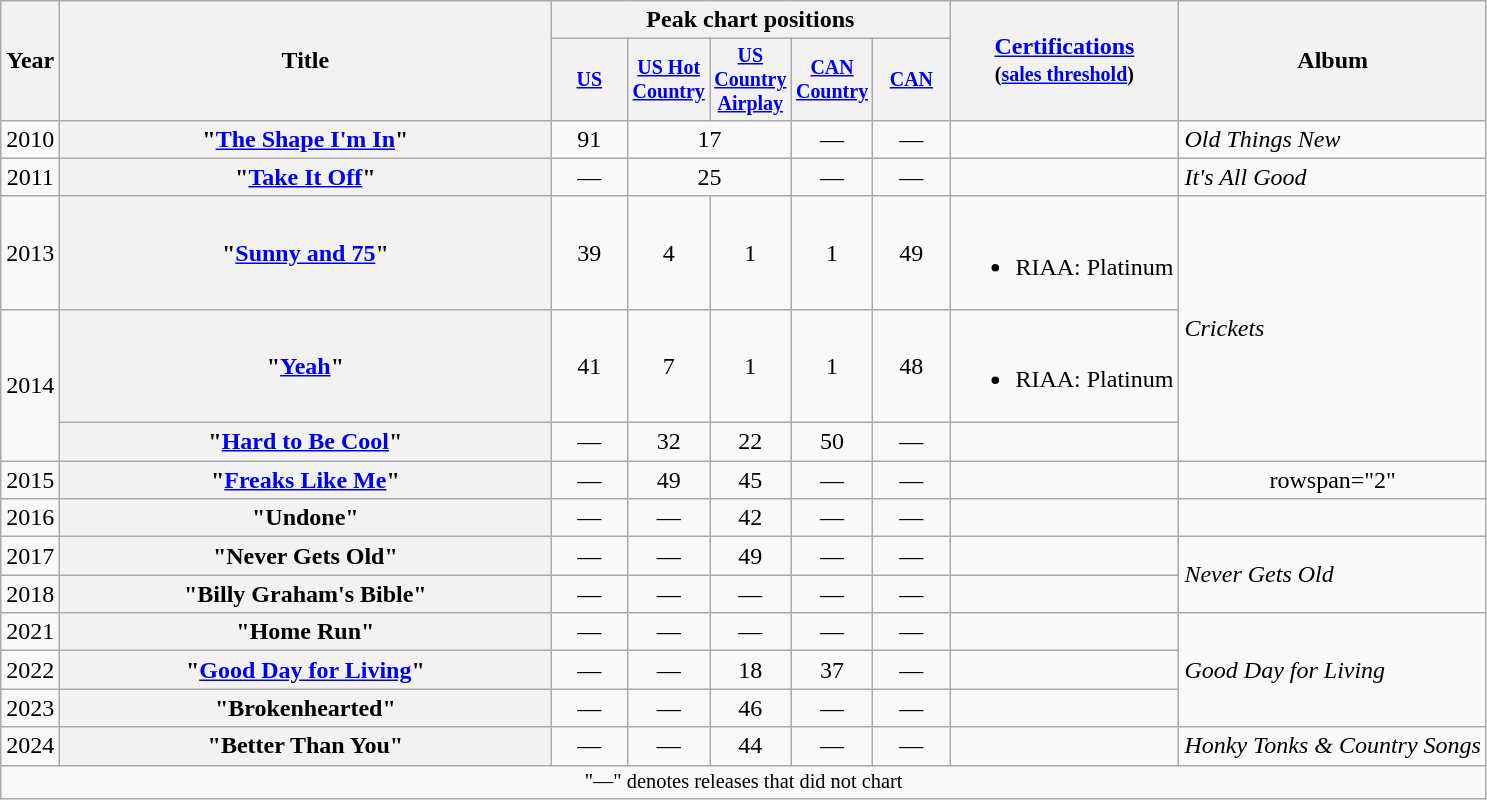<table class="wikitable plainrowheaders" style="text-align:center;">
<tr>
<th scope="col" rowspan="2">Year</th>
<th scope="col" rowspan="2" style="width:20em;">Title</th>
<th scope="col" colspan="5">Peak chart positions</th>
<th scope="col" rowspan="2"><a href='#'>Certifications</a><br><small>(<a href='#'>sales threshold</a>)</small></th>
<th scope="col" rowspan="2">Album</th>
</tr>
<tr style="font-size:smaller;">
<th scope="col" width="45"><a href='#'>US</a><br></th>
<th scope="col" width="45"><a href='#'>US Hot Country</a><br></th>
<th scope="col" width="45"><a href='#'>US Country Airplay</a><br></th>
<th scope="col" width="45"><a href='#'>CAN Country</a><br></th>
<th scope="col" width="45"><a href='#'>CAN</a><br></th>
</tr>
<tr>
<td>2010</td>
<th scope="row">"<a href='#'>The Shape I'm In</a>"</th>
<td>91</td>
<td colspan=2>17</td>
<td>—</td>
<td>—</td>
<td></td>
<td align="left"><em>Old Things New</em></td>
</tr>
<tr>
<td>2011</td>
<th scope="row">"<a href='#'>Take It Off</a>"</th>
<td>—</td>
<td colspan=2>25</td>
<td>—</td>
<td>—</td>
<td></td>
<td align="left"><em>It's All Good</em></td>
</tr>
<tr>
<td>2013</td>
<th scope="row">"<a href='#'>Sunny and 75</a>"</th>
<td>39</td>
<td>4</td>
<td>1</td>
<td>1</td>
<td>49</td>
<td><br><ul><li>RIAA: Platinum</li></ul></td>
<td align="left" rowspan="3"><em>Crickets</em></td>
</tr>
<tr>
<td rowspan="2">2014</td>
<th scope="row">"<a href='#'>Yeah</a>"</th>
<td>41</td>
<td>7</td>
<td>1</td>
<td>1</td>
<td>48</td>
<td><br><ul><li>RIAA: Platinum</li></ul></td>
</tr>
<tr>
<th scope="row">"<a href='#'>Hard to Be Cool</a>"</th>
<td>—</td>
<td>32</td>
<td>22</td>
<td>50</td>
<td>—</td>
<td></td>
</tr>
<tr>
<td>2015</td>
<th scope="row">"<a href='#'>Freaks Like Me</a>"</th>
<td>—</td>
<td>49</td>
<td>45</td>
<td>—</td>
<td>—</td>
<td></td>
<td>rowspan="2" </td>
</tr>
<tr>
<td>2016</td>
<th scope="row">"Undone"</th>
<td>—</td>
<td>—</td>
<td>42</td>
<td>—</td>
<td>—</td>
<td></td>
</tr>
<tr>
<td>2017</td>
<th scope="row">"Never Gets Old"</th>
<td>—</td>
<td>—</td>
<td>49</td>
<td>—</td>
<td>—</td>
<td></td>
<td align="left" rowspan="2"><em>Never Gets Old</em></td>
</tr>
<tr>
<td>2018</td>
<th scope="row">"Billy Graham's Bible"</th>
<td>—</td>
<td>—</td>
<td>—</td>
<td>—</td>
<td>—</td>
<td></td>
</tr>
<tr>
<td>2021</td>
<th scope="row">"Home Run"</th>
<td>—</td>
<td>—</td>
<td>—</td>
<td>—</td>
<td>—</td>
<td></td>
<td align="left" rowspan="3"><em>Good Day for Living</em></td>
</tr>
<tr>
<td>2022</td>
<th scope="row">"<a href='#'>Good Day for Living</a>"</th>
<td>—</td>
<td>—</td>
<td>18</td>
<td>37</td>
<td>—</td>
<td></td>
</tr>
<tr>
<td>2023</td>
<th scope="row">"Brokenhearted"</th>
<td>—</td>
<td>—</td>
<td>46</td>
<td>—</td>
<td>—</td>
<td></td>
</tr>
<tr>
<td>2024</td>
<th scope="row">"Better Than You"<br></th>
<td>—</td>
<td>—</td>
<td>44</td>
<td>—</td>
<td>—</td>
<td></td>
<td align="left"><em>Honky Tonks & Country Songs</em></td>
</tr>
<tr>
<td colspan="9" style="font-size:85%">"—" denotes releases that did not chart</td>
</tr>
</table>
